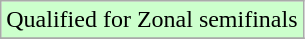<table class="wikitable">
<tr width=10px bgcolor="#ccffcc">
<td>Qualified for Zonal semifinals</td>
</tr>
<tr>
</tr>
</table>
